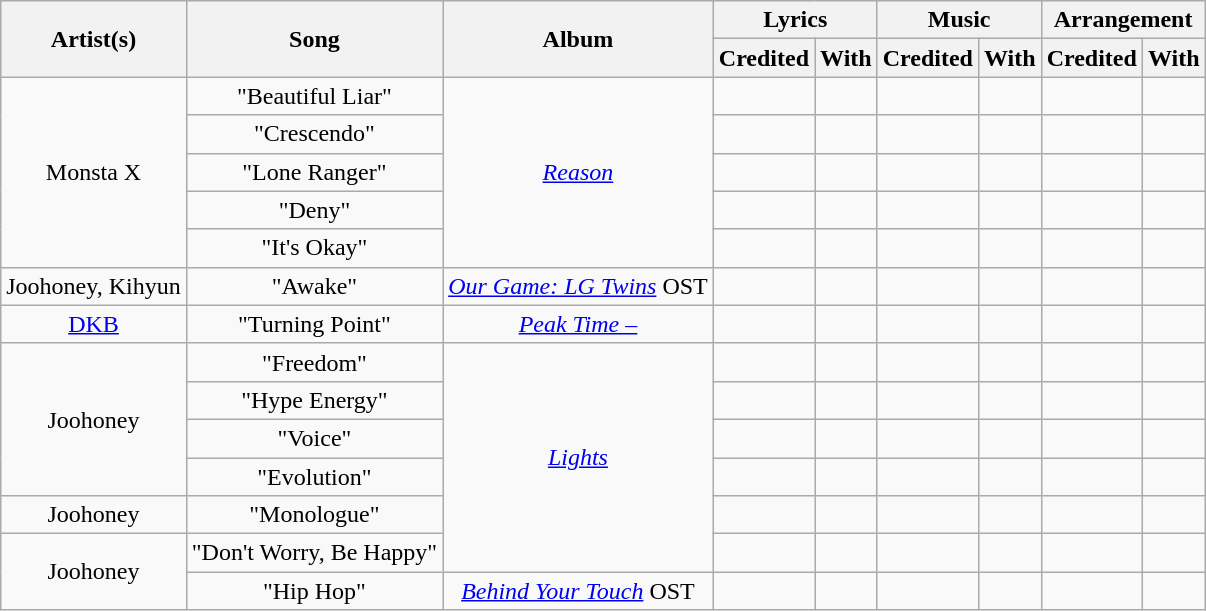<table class="wikitable" style="text-align: center;">
<tr>
<th rowspan="2">Artist(s)</th>
<th rowspan="2">Song</th>
<th rowspan="2">Album</th>
<th colspan="2">Lyrics</th>
<th colspan="2">Music</th>
<th colspan="2">Arrangement</th>
</tr>
<tr>
<th>Credited</th>
<th>With</th>
<th>Credited</th>
<th>With</th>
<th>Credited</th>
<th>With</th>
</tr>
<tr>
<td rowspan="5">Monsta X</td>
<td>"Beautiful Liar"</td>
<td rowspan="5"><em><a href='#'>Reason</a></em></td>
<td></td>
<td></td>
<td></td>
<td></td>
<td></td>
<td></td>
</tr>
<tr>
<td>"Crescendo"</td>
<td></td>
<td></td>
<td></td>
<td></td>
<td></td>
<td></td>
</tr>
<tr>
<td>"Lone Ranger"</td>
<td></td>
<td></td>
<td></td>
<td></td>
<td></td>
<td></td>
</tr>
<tr>
<td>"Deny"</td>
<td></td>
<td></td>
<td></td>
<td></td>
<td></td>
<td></td>
</tr>
<tr>
<td>"It's Okay"</td>
<td></td>
<td></td>
<td></td>
<td></td>
<td></td>
<td></td>
</tr>
<tr>
<td>Joohoney, Kihyun</td>
<td>"Awake"</td>
<td><em><a href='#'>Our Game: LG Twins</a></em> OST</td>
<td></td>
<td></td>
<td></td>
<td></td>
<td></td>
<td></td>
</tr>
<tr>
<td><a href='#'>DKB</a></td>
<td>"Turning Point"</td>
<td><em><a href='#'>Peak Time – <Final Round></a></em></td>
<td></td>
<td></td>
<td></td>
<td></td>
<td></td>
<td></td>
</tr>
<tr>
<td rowspan="4">Joohoney</td>
<td>"Freedom"</td>
<td rowspan="6"><em><a href='#'>Lights</a></em></td>
<td></td>
<td></td>
<td></td>
<td></td>
<td></td>
<td></td>
</tr>
<tr>
<td>"Hype Energy"</td>
<td></td>
<td></td>
<td></td>
<td></td>
<td></td>
<td></td>
</tr>
<tr>
<td>"Voice"</td>
<td></td>
<td></td>
<td></td>
<td></td>
<td></td>
<td></td>
</tr>
<tr>
<td>"Evolution"</td>
<td></td>
<td></td>
<td></td>
<td></td>
<td></td>
<td></td>
</tr>
<tr>
<td>Joohoney </td>
<td>"Monologue"</td>
<td></td>
<td></td>
<td></td>
<td></td>
<td></td>
<td></td>
</tr>
<tr>
<td rowspan="2">Joohoney</td>
<td>"Don't Worry, Be Happy"</td>
<td></td>
<td></td>
<td></td>
<td></td>
<td></td>
<td></td>
</tr>
<tr>
<td>"Hip Hop"</td>
<td><em><a href='#'>Behind Your Touch</a></em> OST</td>
<td></td>
<td></td>
<td></td>
<td></td>
<td></td>
<td></td>
</tr>
</table>
